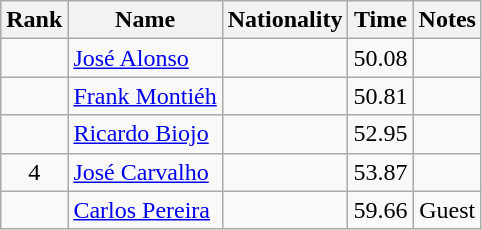<table class="wikitable sortable" style="text-align:center">
<tr>
<th>Rank</th>
<th>Name</th>
<th>Nationality</th>
<th>Time</th>
<th>Notes</th>
</tr>
<tr>
<td align=center></td>
<td align=left><a href='#'>José Alonso</a></td>
<td align=left></td>
<td>50.08</td>
<td></td>
</tr>
<tr>
<td align=center></td>
<td align=left><a href='#'>Frank Montiéh</a></td>
<td align=left></td>
<td>50.81</td>
<td></td>
</tr>
<tr>
<td align=center></td>
<td align=left><a href='#'>Ricardo Biojo</a></td>
<td align=left></td>
<td>52.95</td>
<td></td>
</tr>
<tr>
<td align=center>4</td>
<td align=left><a href='#'>José Carvalho</a></td>
<td align=left></td>
<td>53.87</td>
<td></td>
</tr>
<tr>
<td align=center></td>
<td align=left><a href='#'>Carlos Pereira</a></td>
<td align=left></td>
<td>59.66</td>
<td>Guest</td>
</tr>
</table>
